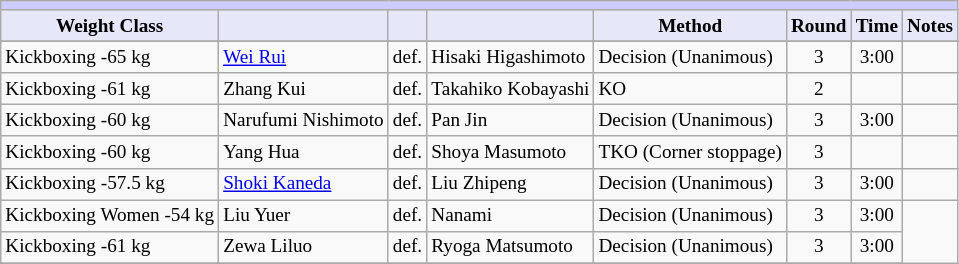<table class="wikitable" style="font-size: 80%;">
<tr>
<th colspan="8" style="background-color: #ccf; color: #000080; text-align: center;"></th>
</tr>
<tr>
<th colspan="1" style="background-color: #E6E8FA; color: #000000; text-align: center;">Weight Class</th>
<th colspan="1" style="background-color: #E6E8FA; color: #000000; text-align: center;"></th>
<th colspan="1" style="background-color: #E6E8FA; color: #000000; text-align: center;"></th>
<th colspan="1" style="background-color: #E6E8FA; color: #000000; text-align: center;"></th>
<th colspan="1" style="background-color: #E6E8FA; color: #000000; text-align: center;">Method</th>
<th colspan="1" style="background-color: #E6E8FA; color: #000000; text-align: center;">Round</th>
<th colspan="1" style="background-color: #E6E8FA; color: #000000; text-align: center;">Time</th>
<th colspan="1" style="background-color: #E6E8FA; color: #000000; text-align: center;">Notes</th>
</tr>
<tr>
</tr>
<tr>
<td>Kickboxing -65 kg</td>
<td> <a href='#'>Wei Rui</a></td>
<td align=center>def.</td>
<td> Hisaki Higashimoto</td>
<td>Decision (Unanimous)</td>
<td align=center>3</td>
<td align=center>3:00</td>
<td></td>
</tr>
<tr>
<td>Kickboxing -61 kg</td>
<td> Zhang Kui</td>
<td align=center>def.</td>
<td> Takahiko Kobayashi</td>
<td>KO</td>
<td align=center>2</td>
<td align=center></td>
<td></td>
</tr>
<tr>
<td>Kickboxing -60 kg</td>
<td> Narufumi Nishimoto</td>
<td align=center>def.</td>
<td> Pan Jin</td>
<td>Decision (Unanimous)</td>
<td align=center>3</td>
<td align=center>3:00</td>
</tr>
<tr>
<td>Kickboxing -60 kg</td>
<td> Yang Hua</td>
<td align=center>def.</td>
<td> Shoya Masumoto</td>
<td>TKO (Corner stoppage)</td>
<td align=center>3</td>
<td align=center></td>
<td></td>
</tr>
<tr>
<td>Kickboxing -57.5 kg</td>
<td> <a href='#'>Shoki Kaneda</a></td>
<td align=center>def.</td>
<td> Liu Zhipeng</td>
<td>Decision (Unanimous)</td>
<td align=center>3</td>
<td align=center>3:00</td>
<td></td>
</tr>
<tr>
<td>Kickboxing Women -54 kg</td>
<td> Liu Yuer</td>
<td align=center>def.</td>
<td> Nanami</td>
<td>Decision (Unanimous)</td>
<td align=center>3</td>
<td align=center>3:00</td>
</tr>
<tr>
<td>Kickboxing -61 kg</td>
<td> Zewa Liluo</td>
<td align=center>def.</td>
<td> Ryoga Matsumoto</td>
<td>Decision (Unanimous)</td>
<td align=center>3</td>
<td align=center>3:00</td>
</tr>
<tr>
</tr>
</table>
